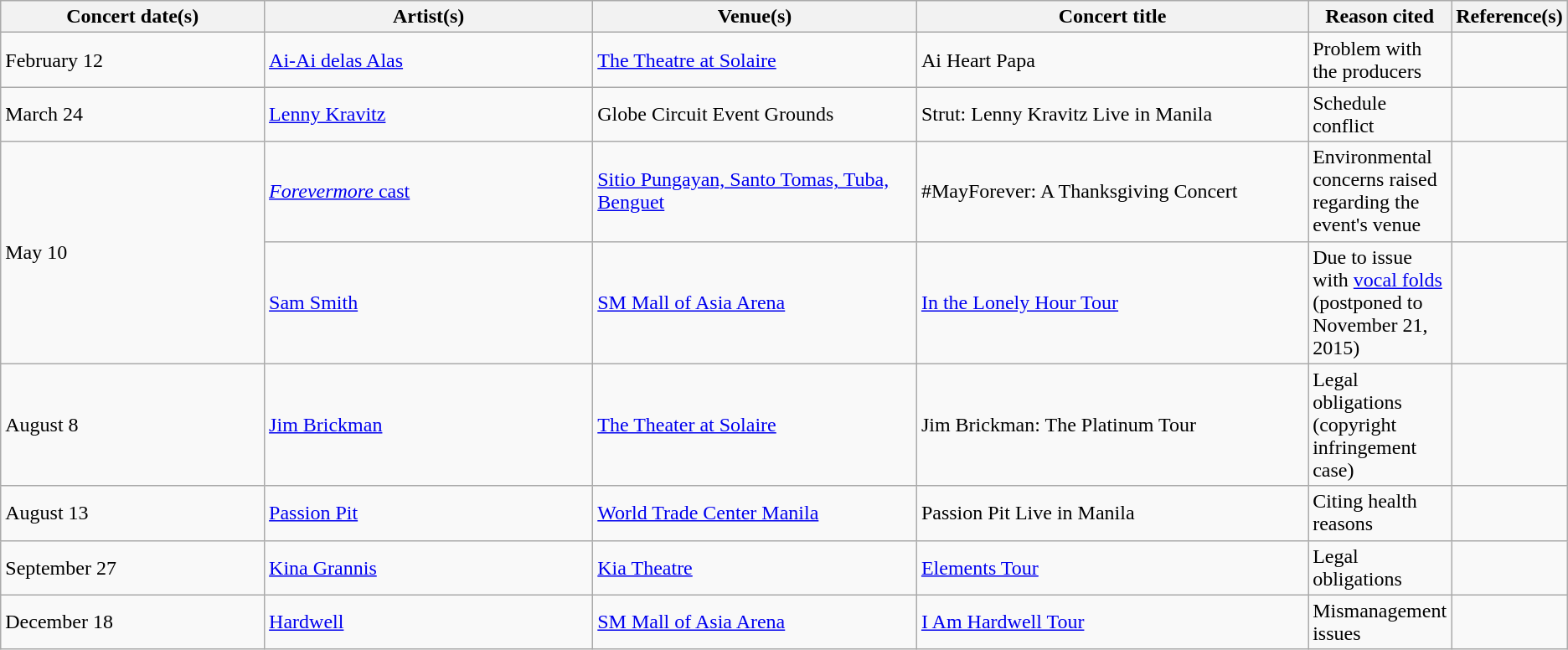<table class="wikitable sortable" style="font-size: 100%; width=100%;">
<tr style="text-align:center;">
<th style="width: 20%;" scope="col">Concert date(s)</th>
<th style="width: 25%;" scope="col">Artist(s)</th>
<th style="width: 25%;" scope="col">Venue(s)</th>
<th style="width: 40%;" scope="col">Concert title</th>
<th style="width: 10%;" scope="col">Reason cited</th>
<th style="width: 10%;" scope="col">Reference(s)</th>
</tr>
<tr>
<td>February 12</td>
<td><a href='#'>Ai-Ai delas Alas</a></td>
<td><a href='#'>The Theatre at Solaire</a></td>
<td>Ai Heart Papa</td>
<td>Problem with the producers</td>
<td></td>
</tr>
<tr>
<td>March 24</td>
<td><a href='#'>Lenny Kravitz</a></td>
<td>Globe Circuit Event Grounds</td>
<td>Strut: Lenny Kravitz Live in Manila</td>
<td>Schedule conflict</td>
<td></td>
</tr>
<tr>
<td rowspan=2>May 10</td>
<td><a href='#'><em>Forevermore</em> cast</a></td>
<td><a href='#'>Sitio Pungayan, Santo Tomas, Tuba, Benguet</a></td>
<td>#MayForever: A Thanksgiving Concert</td>
<td>Environmental concerns raised regarding the event's venue</td>
<td></td>
</tr>
<tr>
<td><a href='#'>Sam Smith</a></td>
<td><a href='#'>SM Mall of Asia Arena</a></td>
<td><a href='#'>In the Lonely Hour Tour</a></td>
<td>Due to issue with <a href='#'>vocal folds</a> (postponed to November 21, 2015)</td>
<td></td>
</tr>
<tr>
<td>August 8</td>
<td><a href='#'>Jim Brickman</a></td>
<td><a href='#'>The Theater at Solaire</a></td>
<td>Jim Brickman: The Platinum Tour</td>
<td>Legal obligations (copyright infringement case)</td>
<td></td>
</tr>
<tr>
<td>August 13</td>
<td><a href='#'>Passion Pit</a></td>
<td><a href='#'>World Trade Center Manila</a></td>
<td>Passion Pit Live in Manila</td>
<td>Citing health reasons</td>
<td></td>
</tr>
<tr>
<td>September 27</td>
<td><a href='#'>Kina Grannis</a></td>
<td><a href='#'>Kia Theatre</a></td>
<td><a href='#'>Elements Tour</a></td>
<td>Legal obligations</td>
<td></td>
</tr>
<tr>
<td>December 18</td>
<td><a href='#'>Hardwell</a></td>
<td><a href='#'>SM Mall of Asia Arena</a></td>
<td><a href='#'>I Am Hardwell Tour</a></td>
<td>Mismanagement issues</td>
<td></td>
</tr>
</table>
